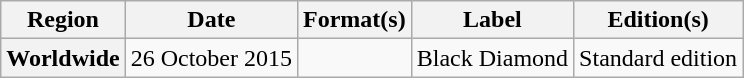<table class="wikitable plainrowheaders">
<tr>
<th scope="col">Region</th>
<th scope="col">Date</th>
<th scope="col">Format(s)</th>
<th scope="col">Label</th>
<th scope="col">Edition(s)</th>
</tr>
<tr>
<th scope="row">Worldwide</th>
<td>26 October 2015</td>
<td></td>
<td>Black Diamond</td>
<td>Standard edition</td>
</tr>
</table>
